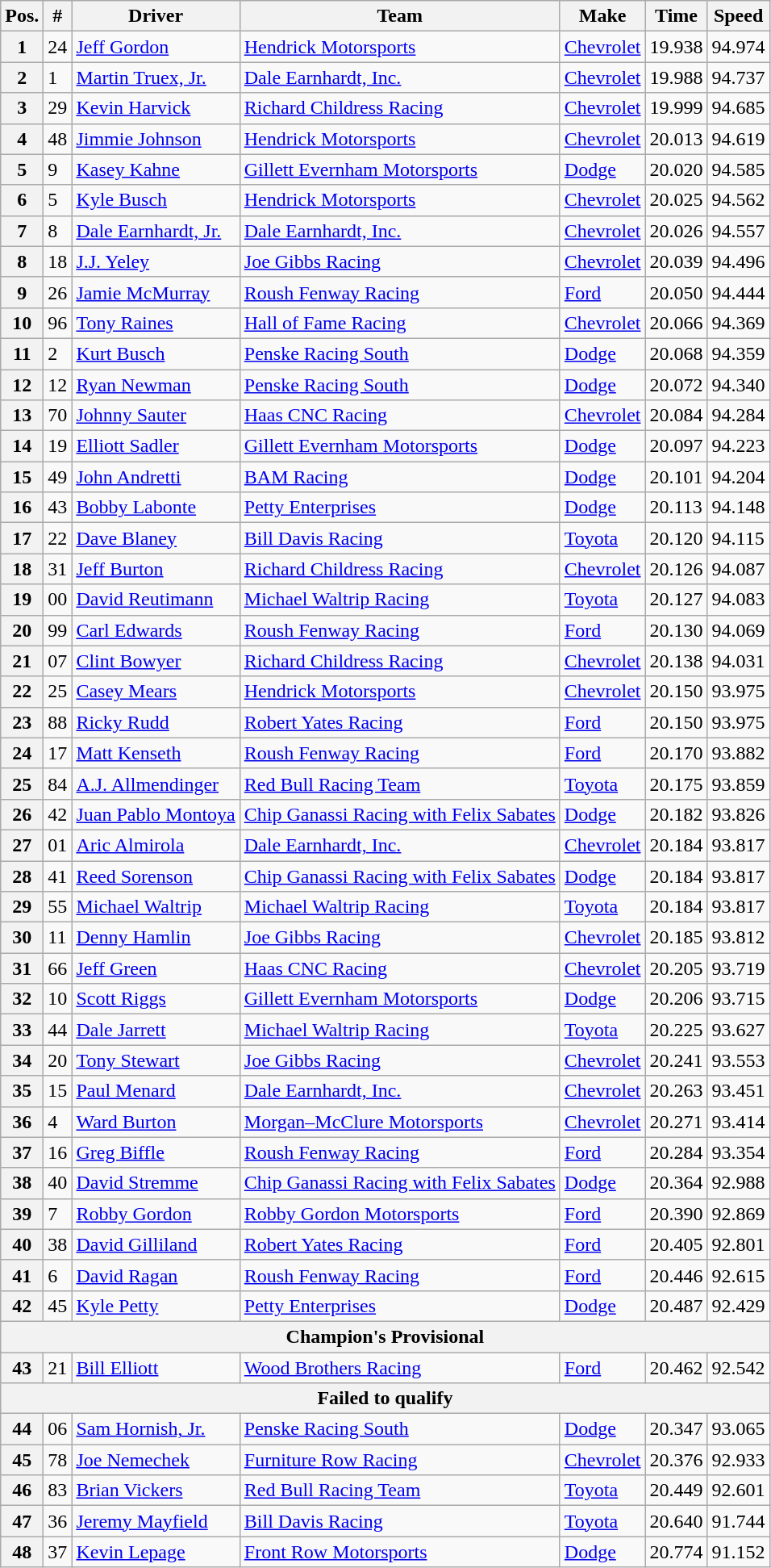<table class="wikitable">
<tr>
<th>Pos.</th>
<th>#</th>
<th>Driver</th>
<th>Team</th>
<th>Make</th>
<th>Time</th>
<th>Speed</th>
</tr>
<tr>
<th>1</th>
<td>24</td>
<td><a href='#'>Jeff Gordon</a></td>
<td><a href='#'>Hendrick Motorsports</a></td>
<td><a href='#'>Chevrolet</a></td>
<td>19.938</td>
<td>94.974</td>
</tr>
<tr>
<th>2</th>
<td>1</td>
<td><a href='#'>Martin Truex, Jr.</a></td>
<td><a href='#'>Dale Earnhardt, Inc.</a></td>
<td><a href='#'>Chevrolet</a></td>
<td>19.988</td>
<td>94.737</td>
</tr>
<tr>
<th>3</th>
<td>29</td>
<td><a href='#'>Kevin Harvick</a></td>
<td><a href='#'>Richard Childress Racing</a></td>
<td><a href='#'>Chevrolet</a></td>
<td>19.999</td>
<td>94.685</td>
</tr>
<tr>
<th>4</th>
<td>48</td>
<td><a href='#'>Jimmie Johnson</a></td>
<td><a href='#'>Hendrick Motorsports</a></td>
<td><a href='#'>Chevrolet</a></td>
<td>20.013</td>
<td>94.619</td>
</tr>
<tr>
<th>5</th>
<td>9</td>
<td><a href='#'>Kasey Kahne</a></td>
<td><a href='#'>Gillett Evernham Motorsports</a></td>
<td><a href='#'>Dodge</a></td>
<td>20.020</td>
<td>94.585</td>
</tr>
<tr>
<th>6</th>
<td>5</td>
<td><a href='#'>Kyle Busch</a></td>
<td><a href='#'>Hendrick Motorsports</a></td>
<td><a href='#'>Chevrolet</a></td>
<td>20.025</td>
<td>94.562</td>
</tr>
<tr>
<th>7</th>
<td>8</td>
<td><a href='#'>Dale Earnhardt, Jr.</a></td>
<td><a href='#'>Dale Earnhardt, Inc.</a></td>
<td><a href='#'>Chevrolet</a></td>
<td>20.026</td>
<td>94.557</td>
</tr>
<tr>
<th>8</th>
<td>18</td>
<td><a href='#'>J.J. Yeley</a></td>
<td><a href='#'>Joe Gibbs Racing</a></td>
<td><a href='#'>Chevrolet</a></td>
<td>20.039</td>
<td>94.496</td>
</tr>
<tr>
<th>9</th>
<td>26</td>
<td><a href='#'>Jamie McMurray</a></td>
<td><a href='#'>Roush Fenway Racing</a></td>
<td><a href='#'>Ford</a></td>
<td>20.050</td>
<td>94.444</td>
</tr>
<tr>
<th>10</th>
<td>96</td>
<td><a href='#'>Tony Raines</a></td>
<td><a href='#'>Hall of Fame Racing</a></td>
<td><a href='#'>Chevrolet</a></td>
<td>20.066</td>
<td>94.369</td>
</tr>
<tr>
<th>11</th>
<td>2</td>
<td><a href='#'>Kurt Busch</a></td>
<td><a href='#'>Penske Racing South</a></td>
<td><a href='#'>Dodge</a></td>
<td>20.068</td>
<td>94.359</td>
</tr>
<tr>
<th>12</th>
<td>12</td>
<td><a href='#'>Ryan Newman</a></td>
<td><a href='#'>Penske Racing South</a></td>
<td><a href='#'>Dodge</a></td>
<td>20.072</td>
<td>94.340</td>
</tr>
<tr>
<th>13</th>
<td>70</td>
<td><a href='#'>Johnny Sauter</a></td>
<td><a href='#'>Haas CNC Racing</a></td>
<td><a href='#'>Chevrolet</a></td>
<td>20.084</td>
<td>94.284</td>
</tr>
<tr>
<th>14</th>
<td>19</td>
<td><a href='#'>Elliott Sadler</a></td>
<td><a href='#'>Gillett Evernham Motorsports</a></td>
<td><a href='#'>Dodge</a></td>
<td>20.097</td>
<td>94.223</td>
</tr>
<tr>
<th>15</th>
<td>49</td>
<td><a href='#'>John Andretti</a></td>
<td><a href='#'>BAM Racing</a></td>
<td><a href='#'>Dodge</a></td>
<td>20.101</td>
<td>94.204</td>
</tr>
<tr>
<th>16</th>
<td>43</td>
<td><a href='#'>Bobby Labonte</a></td>
<td><a href='#'>Petty Enterprises</a></td>
<td><a href='#'>Dodge</a></td>
<td>20.113</td>
<td>94.148</td>
</tr>
<tr>
<th>17</th>
<td>22</td>
<td><a href='#'>Dave Blaney</a></td>
<td><a href='#'>Bill Davis Racing</a></td>
<td><a href='#'>Toyota</a></td>
<td>20.120</td>
<td>94.115</td>
</tr>
<tr>
<th>18</th>
<td>31</td>
<td><a href='#'>Jeff Burton</a></td>
<td><a href='#'>Richard Childress Racing</a></td>
<td><a href='#'>Chevrolet</a></td>
<td>20.126</td>
<td>94.087</td>
</tr>
<tr>
<th>19</th>
<td>00</td>
<td><a href='#'>David Reutimann</a></td>
<td><a href='#'>Michael Waltrip Racing</a></td>
<td><a href='#'>Toyota</a></td>
<td>20.127</td>
<td>94.083</td>
</tr>
<tr>
<th>20</th>
<td>99</td>
<td><a href='#'>Carl Edwards</a></td>
<td><a href='#'>Roush Fenway Racing</a></td>
<td><a href='#'>Ford</a></td>
<td>20.130</td>
<td>94.069</td>
</tr>
<tr>
<th>21</th>
<td>07</td>
<td><a href='#'>Clint Bowyer</a></td>
<td><a href='#'>Richard Childress Racing</a></td>
<td><a href='#'>Chevrolet</a></td>
<td>20.138</td>
<td>94.031</td>
</tr>
<tr>
<th>22</th>
<td>25</td>
<td><a href='#'>Casey Mears</a></td>
<td><a href='#'>Hendrick Motorsports</a></td>
<td><a href='#'>Chevrolet</a></td>
<td>20.150</td>
<td>93.975</td>
</tr>
<tr>
<th>23</th>
<td>88</td>
<td><a href='#'>Ricky Rudd</a></td>
<td><a href='#'>Robert Yates Racing</a></td>
<td><a href='#'>Ford</a></td>
<td>20.150</td>
<td>93.975</td>
</tr>
<tr>
<th>24</th>
<td>17</td>
<td><a href='#'>Matt Kenseth</a></td>
<td><a href='#'>Roush Fenway Racing</a></td>
<td><a href='#'>Ford</a></td>
<td>20.170</td>
<td>93.882</td>
</tr>
<tr>
<th>25</th>
<td>84</td>
<td><a href='#'>A.J. Allmendinger</a></td>
<td><a href='#'>Red Bull Racing Team</a></td>
<td><a href='#'>Toyota</a></td>
<td>20.175</td>
<td>93.859</td>
</tr>
<tr>
<th>26</th>
<td>42</td>
<td><a href='#'>Juan Pablo Montoya</a></td>
<td><a href='#'>Chip Ganassi Racing with Felix Sabates</a></td>
<td><a href='#'>Dodge</a></td>
<td>20.182</td>
<td>93.826</td>
</tr>
<tr>
<th>27</th>
<td>01</td>
<td><a href='#'>Aric Almirola</a></td>
<td><a href='#'>Dale Earnhardt, Inc.</a></td>
<td><a href='#'>Chevrolet</a></td>
<td>20.184</td>
<td>93.817</td>
</tr>
<tr>
<th>28</th>
<td>41</td>
<td><a href='#'>Reed Sorenson</a></td>
<td><a href='#'>Chip Ganassi Racing with Felix Sabates</a></td>
<td><a href='#'>Dodge</a></td>
<td>20.184</td>
<td>93.817</td>
</tr>
<tr>
<th>29</th>
<td>55</td>
<td><a href='#'>Michael Waltrip</a></td>
<td><a href='#'>Michael Waltrip Racing</a></td>
<td><a href='#'>Toyota</a></td>
<td>20.184</td>
<td>93.817</td>
</tr>
<tr>
<th>30</th>
<td>11</td>
<td><a href='#'>Denny Hamlin</a></td>
<td><a href='#'>Joe Gibbs Racing</a></td>
<td><a href='#'>Chevrolet</a></td>
<td>20.185</td>
<td>93.812</td>
</tr>
<tr>
<th>31</th>
<td>66</td>
<td><a href='#'>Jeff Green</a></td>
<td><a href='#'>Haas CNC Racing</a></td>
<td><a href='#'>Chevrolet</a></td>
<td>20.205</td>
<td>93.719</td>
</tr>
<tr>
<th>32</th>
<td>10</td>
<td><a href='#'>Scott Riggs</a></td>
<td><a href='#'>Gillett Evernham Motorsports</a></td>
<td><a href='#'>Dodge</a></td>
<td>20.206</td>
<td>93.715</td>
</tr>
<tr>
<th>33</th>
<td>44</td>
<td><a href='#'>Dale Jarrett</a></td>
<td><a href='#'>Michael Waltrip Racing</a></td>
<td><a href='#'>Toyota</a></td>
<td>20.225</td>
<td>93.627</td>
</tr>
<tr>
<th>34</th>
<td>20</td>
<td><a href='#'>Tony Stewart</a></td>
<td><a href='#'>Joe Gibbs Racing</a></td>
<td><a href='#'>Chevrolet</a></td>
<td>20.241</td>
<td>93.553</td>
</tr>
<tr>
<th>35</th>
<td>15</td>
<td><a href='#'>Paul Menard</a></td>
<td><a href='#'>Dale Earnhardt, Inc.</a></td>
<td><a href='#'>Chevrolet</a></td>
<td>20.263</td>
<td>93.451</td>
</tr>
<tr>
<th>36</th>
<td>4</td>
<td><a href='#'>Ward Burton</a></td>
<td><a href='#'>Morgan–McClure Motorsports</a></td>
<td><a href='#'>Chevrolet</a></td>
<td>20.271</td>
<td>93.414</td>
</tr>
<tr>
<th>37</th>
<td>16</td>
<td><a href='#'>Greg Biffle</a></td>
<td><a href='#'>Roush Fenway Racing</a></td>
<td><a href='#'>Ford</a></td>
<td>20.284</td>
<td>93.354</td>
</tr>
<tr>
<th>38</th>
<td>40</td>
<td><a href='#'>David Stremme</a></td>
<td><a href='#'>Chip Ganassi Racing with Felix Sabates</a></td>
<td><a href='#'>Dodge</a></td>
<td>20.364</td>
<td>92.988</td>
</tr>
<tr>
<th>39</th>
<td>7</td>
<td><a href='#'>Robby Gordon</a></td>
<td><a href='#'>Robby Gordon Motorsports</a></td>
<td><a href='#'>Ford</a></td>
<td>20.390</td>
<td>92.869</td>
</tr>
<tr>
<th>40</th>
<td>38</td>
<td><a href='#'>David Gilliland</a></td>
<td><a href='#'>Robert Yates Racing</a></td>
<td><a href='#'>Ford</a></td>
<td>20.405</td>
<td>92.801</td>
</tr>
<tr>
<th>41</th>
<td>6</td>
<td><a href='#'>David Ragan</a></td>
<td><a href='#'>Roush Fenway Racing</a></td>
<td><a href='#'>Ford</a></td>
<td>20.446</td>
<td>92.615</td>
</tr>
<tr>
<th>42</th>
<td>45</td>
<td><a href='#'>Kyle Petty</a></td>
<td><a href='#'>Petty Enterprises</a></td>
<td><a href='#'>Dodge</a></td>
<td>20.487</td>
<td>92.429</td>
</tr>
<tr>
<th colspan="7">Champion's Provisional</th>
</tr>
<tr>
<th>43</th>
<td>21</td>
<td><a href='#'>Bill Elliott</a></td>
<td><a href='#'>Wood Brothers Racing</a></td>
<td><a href='#'>Ford</a></td>
<td>20.462</td>
<td>92.542</td>
</tr>
<tr>
<th colspan="7">Failed to qualify</th>
</tr>
<tr>
<th>44</th>
<td>06</td>
<td><a href='#'>Sam Hornish, Jr.</a></td>
<td><a href='#'>Penske Racing South</a></td>
<td><a href='#'>Dodge</a></td>
<td>20.347</td>
<td>93.065</td>
</tr>
<tr>
<th>45</th>
<td>78</td>
<td><a href='#'>Joe Nemechek</a></td>
<td><a href='#'>Furniture Row Racing</a></td>
<td><a href='#'>Chevrolet</a></td>
<td>20.376</td>
<td>92.933</td>
</tr>
<tr>
<th>46</th>
<td>83</td>
<td><a href='#'>Brian Vickers</a></td>
<td><a href='#'>Red Bull Racing Team</a></td>
<td><a href='#'>Toyota</a></td>
<td>20.449</td>
<td>92.601</td>
</tr>
<tr>
<th>47</th>
<td>36</td>
<td><a href='#'>Jeremy Mayfield</a></td>
<td><a href='#'>Bill Davis Racing</a></td>
<td><a href='#'>Toyota</a></td>
<td>20.640</td>
<td>91.744</td>
</tr>
<tr>
<th>48</th>
<td>37</td>
<td><a href='#'>Kevin Lepage</a></td>
<td><a href='#'>Front Row Motorsports</a></td>
<td><a href='#'>Dodge</a></td>
<td>20.774</td>
<td>91.152</td>
</tr>
</table>
